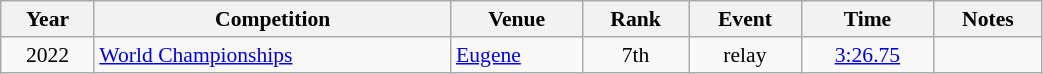<table class="wikitable sortable" width=55% style="font-size:90%; text-align:center;">
<tr>
<th>Year</th>
<th>Competition</th>
<th>Venue</th>
<th>Rank</th>
<th>Event</th>
<th>Time</th>
<th>Notes</th>
</tr>
<tr>
<td rowspan=1>2022</td>
<td rowspan=1 align=left><a href='#'>World Championships</a></td>
<td rowspan=1 align=left> <a href='#'>Eugene</a></td>
<td>7th</td>
<td> relay</td>
<td><a href='#'>3:26.75</a></td>
<td></td>
</tr>
</table>
